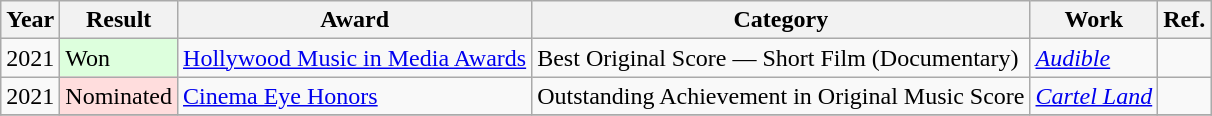<table class="wikitable">
<tr>
<th>Year</th>
<th>Result</th>
<th>Award</th>
<th>Category</th>
<th>Work</th>
<th>Ref.</th>
</tr>
<tr>
<td>2021</td>
<td style="background: #ddffdd">Won</td>
<td><a href='#'>Hollywood Music in Media Awards</a></td>
<td>Best Original Score — Short Film (Documentary)</td>
<td><em><a href='#'>Audible</a></em></td>
<td></td>
</tr>
<tr>
<td>2021</td>
<td style="background: #ffdddd">Nominated</td>
<td><a href='#'>Cinema Eye Honors</a></td>
<td>Outstanding Achievement in Original Music Score</td>
<td><em><a href='#'>Cartel Land</a></em></td>
<td></td>
</tr>
<tr>
</tr>
</table>
